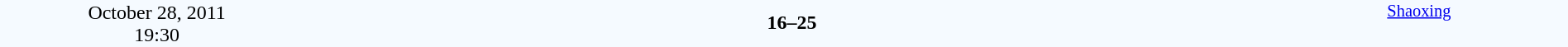<table style="width: 100%; background:#F5FAFF;" cellspacing="0">
<tr>
<td align=center rowspan=3 width=20%>October 28, 2011<br>19:30</td>
</tr>
<tr>
<td width=24% align=right></td>
<td align=center width=13%><strong>16–25</strong></td>
<td width=24%><strong></strong></td>
<td style=font-size:85% rowspan=3 valign=top align=center><a href='#'>Shaoxing</a></td>
</tr>
<tr style=font-size:85%>
<td align=right></td>
<td align=center></td>
<td></td>
</tr>
</table>
